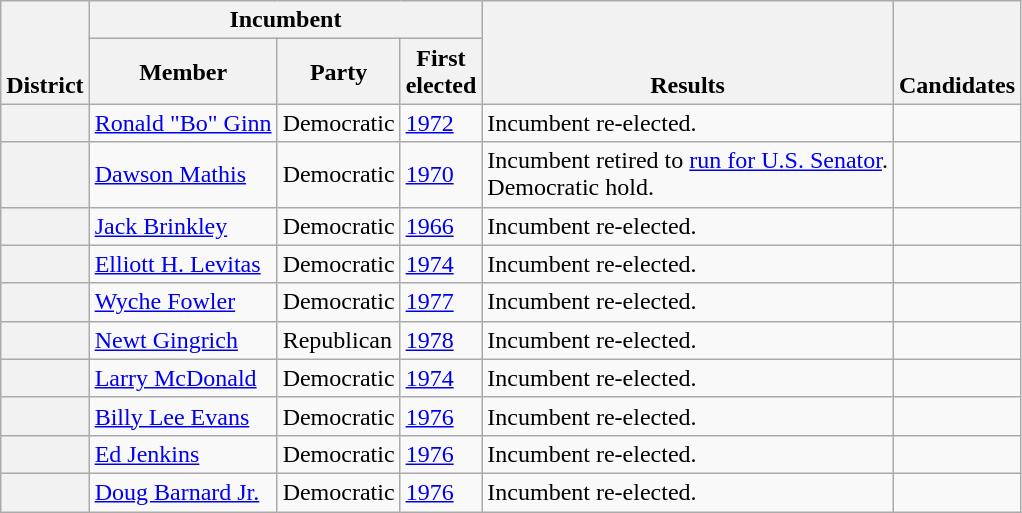<table class=wikitable>
<tr valign=bottom>
<th rowspan=2>District</th>
<th colspan=3>Incumbent</th>
<th rowspan=2>Results</th>
<th rowspan=2>Candidates</th>
</tr>
<tr>
<th>Member</th>
<th>Party</th>
<th>First<br>elected</th>
</tr>
<tr>
<th></th>
<td><a href='#'>Ronald "Bo" Ginn</a></td>
<td>Democratic</td>
<td><a href='#'>1972</a></td>
<td>Incumbent re-elected.</td>
<td nowrap></td>
</tr>
<tr>
<th></th>
<td><a href='#'>Dawson Mathis</a></td>
<td>Democratic</td>
<td><a href='#'>1970</a></td>
<td>Incumbent retired to <a href='#'>run for U.S. Senator</a>.<br>Democratic hold.</td>
<td nowrap></td>
</tr>
<tr>
<th></th>
<td><a href='#'>Jack Brinkley</a></td>
<td>Democratic</td>
<td><a href='#'>1966</a></td>
<td>Incumbent re-elected.</td>
<td nowrap></td>
</tr>
<tr>
<th></th>
<td><a href='#'>Elliott H. Levitas</a></td>
<td>Democratic</td>
<td><a href='#'>1974</a></td>
<td>Incumbent re-elected.</td>
<td nowrap></td>
</tr>
<tr>
<th></th>
<td><a href='#'>Wyche Fowler</a></td>
<td>Democratic</td>
<td><a href='#'>1977 </a></td>
<td>Incumbent re-elected.</td>
<td nowrap></td>
</tr>
<tr>
<th></th>
<td><a href='#'>Newt Gingrich</a></td>
<td>Republican</td>
<td><a href='#'>1978</a></td>
<td>Incumbent re-elected.</td>
<td nowrap></td>
</tr>
<tr>
<th></th>
<td><a href='#'>Larry McDonald</a></td>
<td>Democratic</td>
<td><a href='#'>1974</a></td>
<td>Incumbent re-elected.</td>
<td nowrap></td>
</tr>
<tr>
<th></th>
<td><a href='#'>Billy Lee Evans</a></td>
<td>Democratic</td>
<td><a href='#'>1976</a></td>
<td>Incumbent re-elected.</td>
<td nowrap></td>
</tr>
<tr>
<th></th>
<td><a href='#'>Ed Jenkins</a></td>
<td>Democratic</td>
<td><a href='#'>1976</a></td>
<td>Incumbent re-elected.</td>
<td nowrap></td>
</tr>
<tr>
<th></th>
<td><a href='#'>Doug Barnard Jr.</a></td>
<td>Democratic</td>
<td><a href='#'>1976</a></td>
<td>Incumbent re-elected.</td>
<td nowrap></td>
</tr>
</table>
